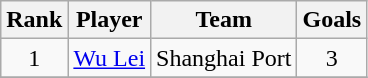<table class=wikitable style="text-align:center;">
<tr>
<th>Rank</th>
<th>Player</th>
<th>Team</th>
<th>Goals</th>
</tr>
<tr>
<td>1</td>
<td align=left> <a href='#'>Wu Lei</a></td>
<td>Shanghai Port</td>
<td>3</td>
</tr>
<tr>
</tr>
</table>
